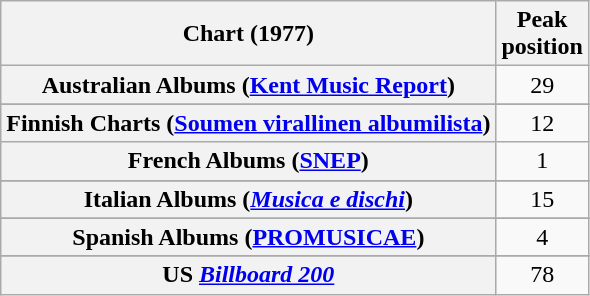<table class="wikitable sortable plainrowheaders" style=text-align:center">
<tr>
<th>Chart (1977)</th>
<th>Peak<br>position</th>
</tr>
<tr>
<th scope="row">Australian Albums (<a href='#'>Kent Music Report</a>)</th>
<td align="center">29</td>
</tr>
<tr>
</tr>
<tr>
</tr>
<tr>
</tr>
<tr>
<th scope="row">Finnish Charts (<a href='#'>Soumen virallinen albumilista</a>)</th>
<td align="center">12</td>
</tr>
<tr>
<th scope="row">French Albums (<a href='#'>SNEP</a>)</th>
<td align="center">1</td>
</tr>
<tr>
</tr>
<tr>
<th scope="row">Italian Albums (<em><a href='#'>Musica e dischi</a></em>)</th>
<td align="center">15</td>
</tr>
<tr>
</tr>
<tr>
</tr>
<tr>
<th scope="row">Spanish Albums (<a href='#'>PROMUSICAE</a>)</th>
<td align="center">4</td>
</tr>
<tr>
</tr>
<tr>
</tr>
<tr>
<th scope="row">US <em><a href='#'>Billboard 200</a></em></th>
<td align="center">78</td>
</tr>
</table>
